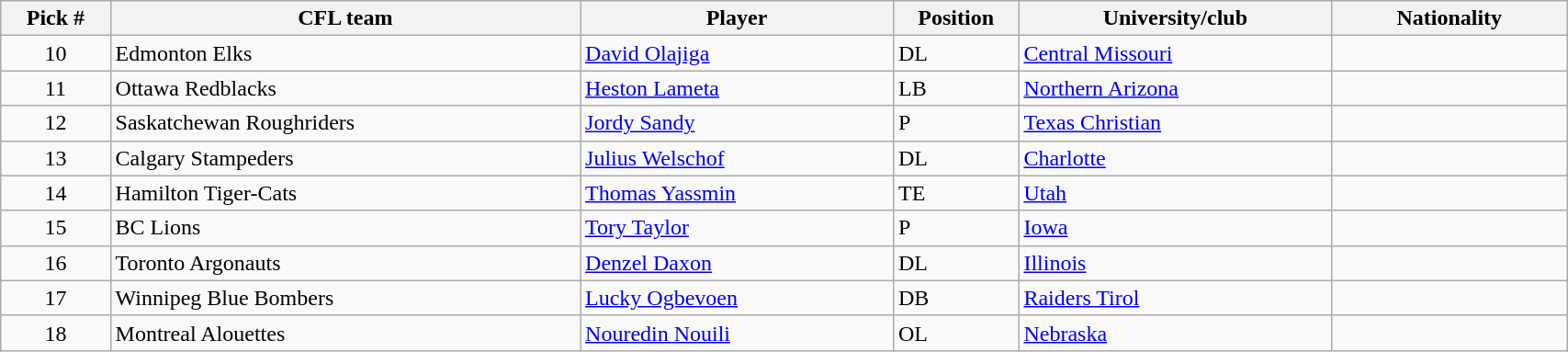<table class="wikitable" style="width: 90%">
<tr>
<th width=7%>Pick #</th>
<th width=30%>CFL team</th>
<th width=20%>Player</th>
<th width=8%>Position</th>
<th width=20%>University/club</th>
<th width=30%>Nationality</th>
</tr>
<tr>
<td align=center>10</td>
<td>Edmonton Elks</td>
<td><a href='#'>David Olajiga</a></td>
<td>DL</td>
<td><a href='#'>Central Missouri</a></td>
<td></td>
</tr>
<tr>
<td align=center>11</td>
<td>Ottawa Redblacks</td>
<td><a href='#'>Heston Lameta</a></td>
<td>LB</td>
<td><a href='#'>Northern Arizona</a></td>
<td></td>
</tr>
<tr>
<td align=center>12</td>
<td>Saskatchewan Roughriders</td>
<td><a href='#'>Jordy Sandy</a></td>
<td>P</td>
<td><a href='#'>Texas Christian</a></td>
<td></td>
</tr>
<tr>
<td align=center>13</td>
<td>Calgary Stampeders</td>
<td><a href='#'>Julius Welschof</a></td>
<td>DL</td>
<td><a href='#'>Charlotte</a></td>
<td></td>
</tr>
<tr>
<td align=center>14</td>
<td>Hamilton Tiger-Cats</td>
<td><a href='#'>Thomas Yassmin</a></td>
<td>TE</td>
<td><a href='#'>Utah</a></td>
<td></td>
</tr>
<tr>
<td align=center>15</td>
<td>BC Lions</td>
<td><a href='#'>Tory Taylor</a></td>
<td>P</td>
<td><a href='#'>Iowa</a></td>
<td></td>
</tr>
<tr>
<td align=center>16</td>
<td>Toronto Argonauts</td>
<td><a href='#'>Denzel Daxon</a></td>
<td>DL</td>
<td><a href='#'>Illinois</a></td>
<td></td>
</tr>
<tr>
<td align=center>17</td>
<td>Winnipeg Blue Bombers</td>
<td><a href='#'>Lucky Ogbevoen</a></td>
<td>DB</td>
<td><a href='#'>Raiders Tirol</a></td>
<td></td>
</tr>
<tr>
<td align=center>18</td>
<td>Montreal Alouettes</td>
<td><a href='#'>Nouredin Nouili</a></td>
<td>OL</td>
<td><a href='#'>Nebraska</a></td>
<td></td>
</tr>
</table>
